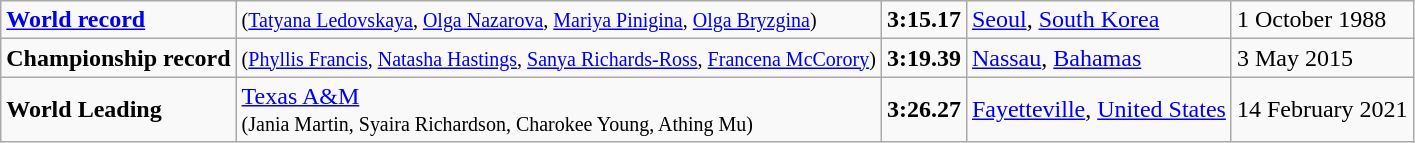<table class="wikitable">
<tr>
<td><strong><a href='#'>World record</a></strong></td>
<td><small>(<a href='#'>Tatyana Ledovskaya</a>, <a href='#'>Olga Nazarova</a>, <a href='#'>Mariya Pinigina</a>, <a href='#'>Olga Bryzgina</a>)</small></td>
<td><strong>3:15.17</strong></td>
<td> <a href='#'>Seoul</a>, <a href='#'>South Korea</a></td>
<td>1 October 1988</td>
</tr>
<tr>
<td><strong>Championship record</strong></td>
<td><small>(<a href='#'>Phyllis Francis</a>, <a href='#'>Natasha Hastings</a>, <a href='#'>Sanya Richards-Ross</a>, <a href='#'>Francena McCorory</a>)</small></td>
<td><strong>3:19.39</strong></td>
<td> <a href='#'>Nassau</a>, <a href='#'>Bahamas</a></td>
<td>3 May 2015</td>
</tr>
<tr>
<td><strong>World Leading</strong></td>
<td><a href='#'>Texas A&M</a><br><small>(Jania Martin, Syaira Richardson, Charokee Young, Athing Mu)</small></td>
<td><strong>3:26.27</strong></td>
<td> <a href='#'>Fayetteville</a>, <a href='#'>United States</a></td>
<td>14 February 2021</td>
</tr>
</table>
